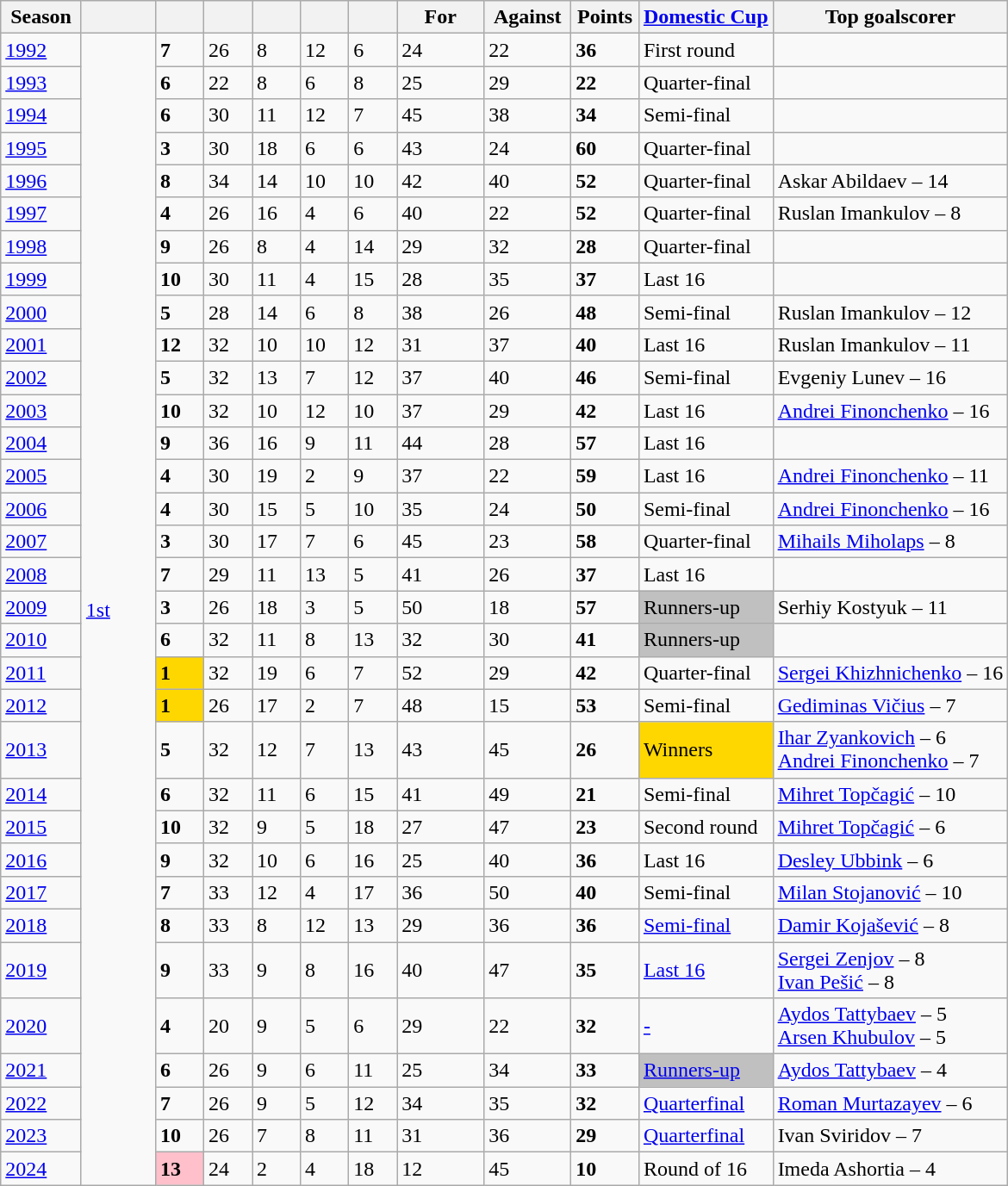<table class="wikitable mw-collapsible mw-collapsed">
<tr>
<th width=55>Season</th>
<th width=50></th>
<th width=30></th>
<th width=30></th>
<th width=30></th>
<th width=30></th>
<th width=30></th>
<th width=60>For</th>
<th width=60>Against</th>
<th width=45>Points</th>
<th><a href='#'>Domestic Cup</a></th>
<th>Top goalscorer</th>
</tr>
<tr>
<td><a href='#'>1992</a></td>
<td rowspan="33"><a href='#'>1st</a></td>
<td><strong>7</strong></td>
<td>26</td>
<td>8</td>
<td>12</td>
<td>6</td>
<td>24</td>
<td>22</td>
<td><strong>36</strong></td>
<td>First round</td>
<td></td>
</tr>
<tr>
<td><a href='#'>1993</a></td>
<td><strong>6</strong></td>
<td>22</td>
<td>8</td>
<td>6</td>
<td>8</td>
<td>25</td>
<td>29</td>
<td><strong>22</strong></td>
<td>Quarter-final</td>
<td></td>
</tr>
<tr>
<td><a href='#'>1994</a></td>
<td><strong>6</strong></td>
<td>30</td>
<td>11</td>
<td>12</td>
<td>7</td>
<td>45</td>
<td>38</td>
<td><strong>34</strong></td>
<td>Semi-final</td>
<td></td>
</tr>
<tr>
<td><a href='#'>1995</a></td>
<td><strong>3</strong></td>
<td>30</td>
<td>18</td>
<td>6</td>
<td>6</td>
<td>43</td>
<td>24</td>
<td><strong>60</strong></td>
<td>Quarter-final</td>
<td></td>
</tr>
<tr>
<td><a href='#'>1996</a></td>
<td><strong>8</strong></td>
<td>34</td>
<td>14</td>
<td>10</td>
<td>10</td>
<td>42</td>
<td>40</td>
<td><strong>52</strong></td>
<td>Quarter-final</td>
<td> Askar Abildaev – 14</td>
</tr>
<tr>
<td><a href='#'>1997</a></td>
<td><strong>4</strong></td>
<td>26</td>
<td>16</td>
<td>4</td>
<td>6</td>
<td>40</td>
<td>22</td>
<td><strong>52</strong></td>
<td>Quarter-final</td>
<td> Ruslan Imankulov – 8</td>
</tr>
<tr>
<td><a href='#'>1998</a></td>
<td><strong>9</strong></td>
<td>26</td>
<td>8</td>
<td>4</td>
<td>14</td>
<td>29</td>
<td>32</td>
<td><strong>28</strong></td>
<td>Quarter-final</td>
<td></td>
</tr>
<tr>
<td><a href='#'>1999</a></td>
<td><strong>10</strong></td>
<td>30</td>
<td>11</td>
<td>4</td>
<td>15</td>
<td>28</td>
<td>35</td>
<td><strong>37</strong></td>
<td>Last 16</td>
<td></td>
</tr>
<tr>
<td><a href='#'>2000</a></td>
<td><strong>5</strong></td>
<td>28</td>
<td>14</td>
<td>6</td>
<td>8</td>
<td>38</td>
<td>26</td>
<td><strong>48</strong></td>
<td>Semi-final</td>
<td> Ruslan Imankulov – 12</td>
</tr>
<tr>
<td><a href='#'>2001</a></td>
<td><strong>12</strong></td>
<td>32</td>
<td>10</td>
<td>10</td>
<td>12</td>
<td>31</td>
<td>37</td>
<td><strong>40</strong></td>
<td>Last 16</td>
<td> Ruslan Imankulov – 11</td>
</tr>
<tr>
<td><a href='#'>2002</a></td>
<td><strong>5</strong></td>
<td>32</td>
<td>13</td>
<td>7</td>
<td>12</td>
<td>37</td>
<td>40</td>
<td><strong>46</strong></td>
<td>Semi-final</td>
<td> Evgeniy Lunev – 16</td>
</tr>
<tr>
<td><a href='#'>2003</a></td>
<td><strong>10</strong></td>
<td>32</td>
<td>10</td>
<td>12</td>
<td>10</td>
<td>37</td>
<td>29</td>
<td><strong>42</strong></td>
<td>Last 16</td>
<td> <a href='#'>Andrei Finonchenko</a> – 16</td>
</tr>
<tr>
<td><a href='#'>2004</a></td>
<td><strong>9</strong></td>
<td>36</td>
<td>16</td>
<td>9</td>
<td>11</td>
<td>44</td>
<td>28</td>
<td><strong>57</strong></td>
<td>Last 16</td>
<td></td>
</tr>
<tr>
<td><a href='#'>2005</a></td>
<td><strong>4</strong></td>
<td>30</td>
<td>19</td>
<td>2</td>
<td>9</td>
<td>37</td>
<td>22</td>
<td><strong>59</strong></td>
<td>Last 16</td>
<td> <a href='#'>Andrei Finonchenko</a> – 11</td>
</tr>
<tr>
<td><a href='#'>2006</a></td>
<td><strong>4</strong></td>
<td>30</td>
<td>15</td>
<td>5</td>
<td>10</td>
<td>35</td>
<td>24</td>
<td><strong>50</strong></td>
<td>Semi-final</td>
<td> <a href='#'>Andrei Finonchenko</a> – 16</td>
</tr>
<tr>
<td><a href='#'>2007</a></td>
<td><strong>3</strong></td>
<td>30</td>
<td>17</td>
<td>7</td>
<td>6</td>
<td>45</td>
<td>23</td>
<td><strong>58</strong></td>
<td>Quarter-final</td>
<td> <a href='#'>Mihails Miholaps</a> – 8</td>
</tr>
<tr>
<td><a href='#'>2008</a></td>
<td><strong>7</strong></td>
<td>29</td>
<td>11</td>
<td>13</td>
<td>5</td>
<td>41</td>
<td>26</td>
<td><strong>37</strong></td>
<td>Last 16</td>
<td></td>
</tr>
<tr>
<td><a href='#'>2009</a></td>
<td><strong>3</strong></td>
<td>26</td>
<td>18</td>
<td>3</td>
<td>5</td>
<td>50</td>
<td>18</td>
<td><strong>57</strong></td>
<td style="background:silver">Runners-up</td>
<td> Serhiy Kostyuk – 11</td>
</tr>
<tr>
<td><a href='#'>2010</a></td>
<td><strong>6</strong></td>
<td>32</td>
<td>11</td>
<td>8</td>
<td>13</td>
<td>32</td>
<td>30</td>
<td><strong>41</strong></td>
<td style="background:silver">Runners-up</td>
<td></td>
</tr>
<tr>
<td><a href='#'>2011</a></td>
<td style="background:gold"><strong>1</strong></td>
<td>32</td>
<td>19</td>
<td>6</td>
<td>7</td>
<td>52</td>
<td>29</td>
<td><strong>42</strong></td>
<td>Quarter-final</td>
<td> <a href='#'>Sergei Khizhnichenko</a> – 16</td>
</tr>
<tr>
<td><a href='#'>2012</a></td>
<td style="background:gold"><strong>1</strong></td>
<td>26</td>
<td>17</td>
<td>2</td>
<td>7</td>
<td>48</td>
<td>15</td>
<td><strong>53</strong></td>
<td>Semi-final</td>
<td> <a href='#'>Gediminas Vičius</a> – 7</td>
</tr>
<tr>
<td><a href='#'>2013</a></td>
<td><strong>5</strong></td>
<td>32</td>
<td>12</td>
<td>7</td>
<td>13</td>
<td>43</td>
<td>45</td>
<td><strong>26</strong></td>
<td style="background:gold">Winners</td>
<td> <a href='#'>Ihar Zyankovich</a> – 6 <br>  <a href='#'>Andrei Finonchenko</a> – 7</td>
</tr>
<tr>
<td><a href='#'>2014</a></td>
<td><strong>6</strong></td>
<td>32</td>
<td>11</td>
<td>6</td>
<td>15</td>
<td>41</td>
<td>49</td>
<td><strong>21</strong></td>
<td>Semi-final</td>
<td> <a href='#'>Mihret Topčagić</a> – 10</td>
</tr>
<tr>
<td><a href='#'>2015</a></td>
<td><strong>10</strong></td>
<td>32</td>
<td>9</td>
<td>5</td>
<td>18</td>
<td>27</td>
<td>47</td>
<td><strong>23</strong></td>
<td>Second round</td>
<td> <a href='#'>Mihret Topčagić</a> – 6</td>
</tr>
<tr>
<td><a href='#'>2016</a></td>
<td><strong>9</strong></td>
<td>32</td>
<td>10</td>
<td>6</td>
<td>16</td>
<td>25</td>
<td>40</td>
<td><strong>36</strong></td>
<td>Last 16</td>
<td> <a href='#'>Desley Ubbink</a> – 6</td>
</tr>
<tr>
<td><a href='#'>2017</a></td>
<td><strong>7</strong></td>
<td>33</td>
<td>12</td>
<td>4</td>
<td>17</td>
<td>36</td>
<td>50</td>
<td><strong>40</strong></td>
<td>Semi-final</td>
<td> <a href='#'>Milan Stojanović</a> – 10</td>
</tr>
<tr>
<td><a href='#'>2018</a></td>
<td><strong>8</strong></td>
<td>33</td>
<td>8</td>
<td>12</td>
<td>13</td>
<td>29</td>
<td>36</td>
<td><strong>36</strong></td>
<td><a href='#'>Semi-final</a></td>
<td> <a href='#'>Damir Kojašević</a> – 8</td>
</tr>
<tr>
<td><a href='#'>2019</a></td>
<td><strong>9</strong></td>
<td>33</td>
<td>9</td>
<td>8</td>
<td>16</td>
<td>40</td>
<td>47</td>
<td><strong>35</strong></td>
<td><a href='#'>Last 16</a></td>
<td> <a href='#'>Sergei Zenjov</a> – 8 <br>  <a href='#'>Ivan Pešić</a> – 8</td>
</tr>
<tr>
<td><a href='#'>2020</a></td>
<td><strong>4</strong></td>
<td>20</td>
<td>9</td>
<td>5</td>
<td>6</td>
<td>29</td>
<td>22</td>
<td><strong>32</strong></td>
<td><a href='#'>-</a></td>
<td> <a href='#'>Aydos Tattybaev</a> – 5 <br>  <a href='#'>Arsen Khubulov</a> – 5</td>
</tr>
<tr>
<td><a href='#'>2021</a></td>
<td><strong>6</strong></td>
<td>26</td>
<td>9</td>
<td>6</td>
<td>11</td>
<td>25</td>
<td>34</td>
<td><strong>33</strong></td>
<td style="background:silver"><a href='#'>Runners-up</a></td>
<td> <a href='#'>Aydos Tattybaev</a> – 4</td>
</tr>
<tr>
<td><a href='#'>2022</a></td>
<td><strong>7</strong></td>
<td>26</td>
<td>9</td>
<td>5</td>
<td>12</td>
<td>34</td>
<td>35</td>
<td><strong>32</strong></td>
<td><a href='#'>Quarterfinal</a></td>
<td> <a href='#'>Roman Murtazayev</a> – 6</td>
</tr>
<tr>
<td><a href='#'>2023</a></td>
<td><strong>10</strong></td>
<td>26</td>
<td>7</td>
<td>8</td>
<td>11</td>
<td>31</td>
<td>36</td>
<td><strong>29</strong></td>
<td><a href='#'>Quarterfinal</a></td>
<td> Ivan Sviridov – 7</td>
</tr>
<tr>
<td><a href='#'>2024</a></td>
<td style="background:pink"><strong>13</strong></td>
<td>24</td>
<td>2</td>
<td>4</td>
<td>18</td>
<td>12</td>
<td>45</td>
<td><strong>10</strong></td>
<td>Round of 16</td>
<td> Imeda Ashortia – 4</td>
</tr>
</table>
